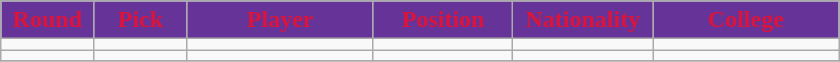<table class="wikitable sortable sortable">
<tr>
<th style="background:#663399;color:#DC143C;" width="10%">Round</th>
<th style="background:#663399;color:#DC143C;" width="10%">Pick</th>
<th style="background:#663399;color:#DC143C;" width="20%">Player</th>
<th style="background:#663399;color:#DC143C;" width="15%">Position</th>
<th style="background:#663399;color:#DC143C;" width="15%">Nationality</th>
<th style="background:#663399;color:#DC143C;" width="20%">College</th>
</tr>
<tr>
<td></td>
<td></td>
<td></td>
<td></td>
<td></td>
<td></td>
</tr>
<tr>
<td></td>
<td></td>
<td></td>
<td></td>
<td></td>
<td></td>
</tr>
<tr>
</tr>
</table>
